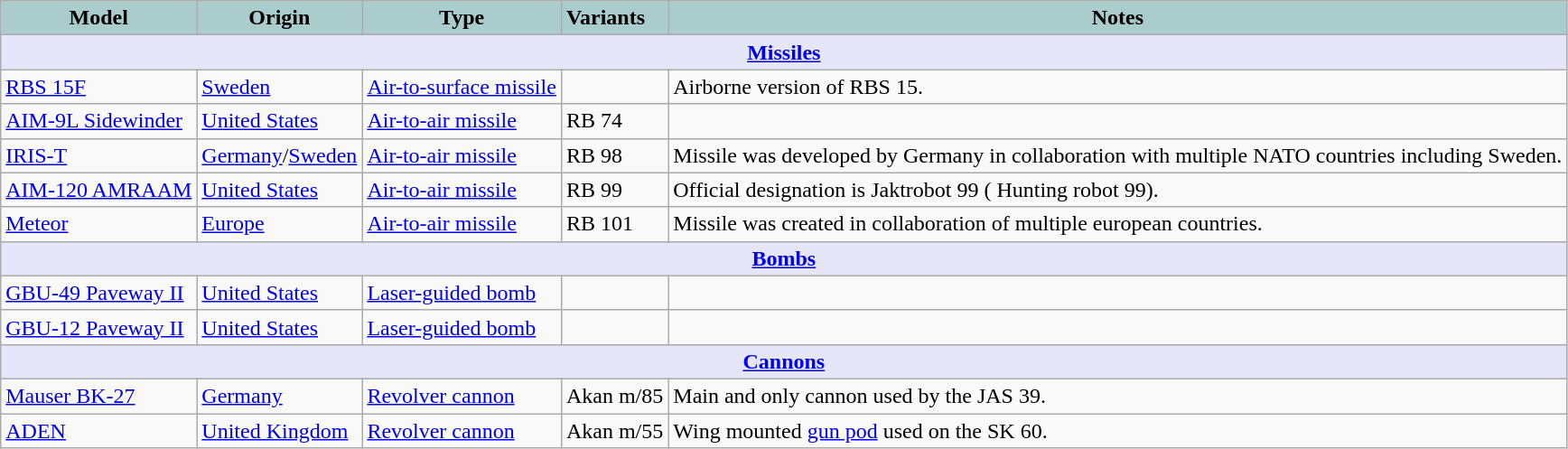<table class="wikitable">
<tr>
<th style="text-align:center; background:#acc;">Model</th>
<th style="text-align: center; background:#acc;">Origin</th>
<th style="text-align:l center; background:#acc;">Type</th>
<th style="text-align:left; background:#acc;">Variants</th>
<th style="text-align: center; background:#acc;">Notes</th>
</tr>
<tr>
<th colspan="5" style="align: center; background: lavender;"><a href='#'>Missiles</a></th>
</tr>
<tr>
<td><a href='#'>RBS 15F</a></td>
<td><a href='#'>Sweden</a></td>
<td><a href='#'>Air-to-surface missile</a></td>
<td></td>
<td>Airborne version of RBS 15.</td>
</tr>
<tr>
<td><a href='#'>AIM-9L Sidewinder</a></td>
<td><a href='#'>United States</a></td>
<td><a href='#'>Air-to-air missile</a></td>
<td>RB 74</td>
<td></td>
</tr>
<tr>
<td><a href='#'>IRIS-T</a></td>
<td><a href='#'>Germany</a>/<a href='#'>Sweden</a></td>
<td><a href='#'>Air-to-air missile</a></td>
<td>RB 98</td>
<td>Missile was developed by Germany in collaboration with multiple NATO countries including Sweden.</td>
</tr>
<tr>
<td><a href='#'>AIM-120 AMRAAM</a></td>
<td><a href='#'>United States</a></td>
<td><a href='#'>Air-to-air missile</a></td>
<td>RB 99</td>
<td>Official designation is Jaktrobot 99 ( Hunting robot 99).</td>
</tr>
<tr>
<td><a href='#'>Meteor</a></td>
<td><a href='#'>Europe</a></td>
<td><a href='#'>Air-to-air missile</a></td>
<td>RB 101</td>
<td>Missile was created in collaboration of multiple european countries.</td>
</tr>
<tr>
<th colspan="5" style="align: center; background: lavender;"><a href='#'>Bombs</a></th>
</tr>
<tr>
<td><a href='#'>GBU-49 Paveway II</a></td>
<td><a href='#'>United States</a></td>
<td><a href='#'>Laser-guided bomb</a></td>
<td></td>
<td></td>
</tr>
<tr>
<td><a href='#'>GBU-12 Paveway II</a></td>
<td><a href='#'>United States</a></td>
<td><a href='#'>Laser-guided bomb</a></td>
<td></td>
<td></td>
</tr>
<tr>
<th colspan="5" style="align: center; background: lavender;"><a href='#'>Cannons</a></th>
</tr>
<tr>
<td><a href='#'>Mauser BK-27</a></td>
<td><a href='#'>Germany</a></td>
<td><a href='#'>Revolver cannon</a></td>
<td>Akan m/85</td>
<td>Main and only cannon used by the JAS 39.</td>
</tr>
<tr>
<td><a href='#'>ADEN</a></td>
<td><a href='#'>United Kingdom</a></td>
<td><a href='#'>Revolver cannon</a></td>
<td>Akan m/55</td>
<td>Wing mounted <a href='#'>gun pod</a> used on the SK 60.</td>
</tr>
</table>
